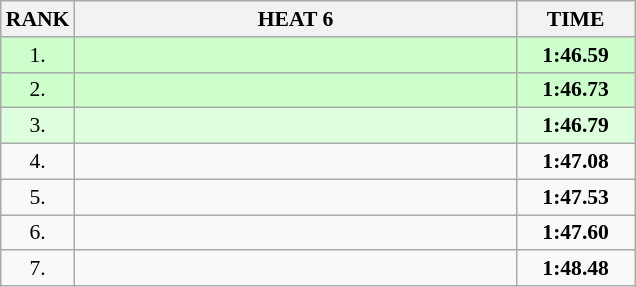<table class="wikitable" style="border-collapse: collapse; font-size: 90%;">
<tr>
<th>RANK</th>
<th style="width: 20em">HEAT 6</th>
<th style="width: 5em">TIME</th>
</tr>
<tr style="background:#ccffcc;">
<td align="center">1.</td>
<td></td>
<td align="center"><strong>1:46.59</strong></td>
</tr>
<tr style="background:#ccffcc;">
<td align="center">2.</td>
<td></td>
<td align="center"><strong>1:46.73</strong></td>
</tr>
<tr style="background:#ddffdd;">
<td align="center">3.</td>
<td></td>
<td align="center"><strong>1:46.79</strong></td>
</tr>
<tr>
<td align="center">4.</td>
<td></td>
<td align="center"><strong>1:47.08</strong></td>
</tr>
<tr>
<td align="center">5.</td>
<td></td>
<td align="center"><strong>1:47.53</strong></td>
</tr>
<tr>
<td align="center">6.</td>
<td></td>
<td align="center"><strong>1:47.60</strong></td>
</tr>
<tr>
<td align="center">7.</td>
<td></td>
<td align="center"><strong>1:48.48</strong></td>
</tr>
</table>
